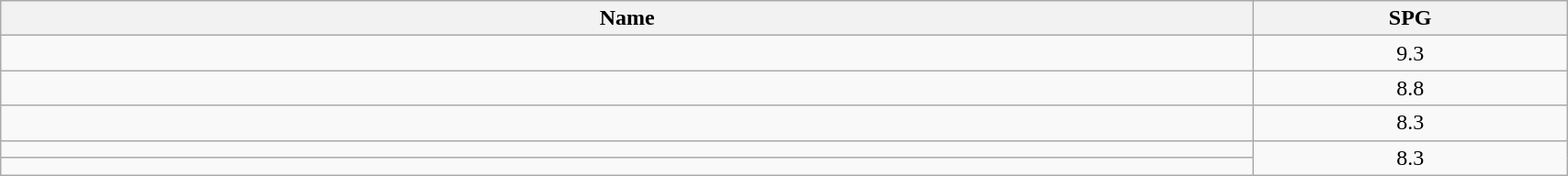<table class=wikitable width="90%">
<tr>
<th width="80%">Name</th>
<th width="20%">SPG</th>
</tr>
<tr>
<td></td>
<td align=center>9.3</td>
</tr>
<tr>
<td></td>
<td align=center>8.8</td>
</tr>
<tr>
<td></td>
<td align=center>8.3</td>
</tr>
<tr>
<td></td>
<td align=center rowspan=2>8.3</td>
</tr>
<tr>
<td></td>
</tr>
</table>
